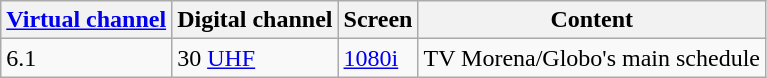<table class = wikitable>
<tr>
<th><a href='#'>Virtual channel</a></th>
<th>Digital channel</th>
<th>Screen</th>
<th>Content</th>
</tr>
<tr>
<td>6.1</td>
<td>30 <a href='#'>UHF</a></td>
<td><a href='#'>1080i</a></td>
<td>TV Morena/Globo's main schedule</td>
</tr>
</table>
